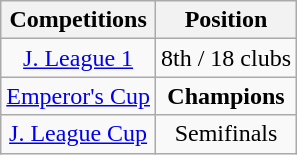<table class="wikitable" style="text-align:center;">
<tr>
<th>Competitions</th>
<th>Position</th>
</tr>
<tr>
<td><a href='#'>J. League 1</a></td>
<td>8th / 18 clubs</td>
</tr>
<tr>
<td><a href='#'>Emperor's Cup</a></td>
<td><strong>Champions</strong></td>
</tr>
<tr>
<td><a href='#'>J. League Cup</a></td>
<td>Semifinals</td>
</tr>
</table>
